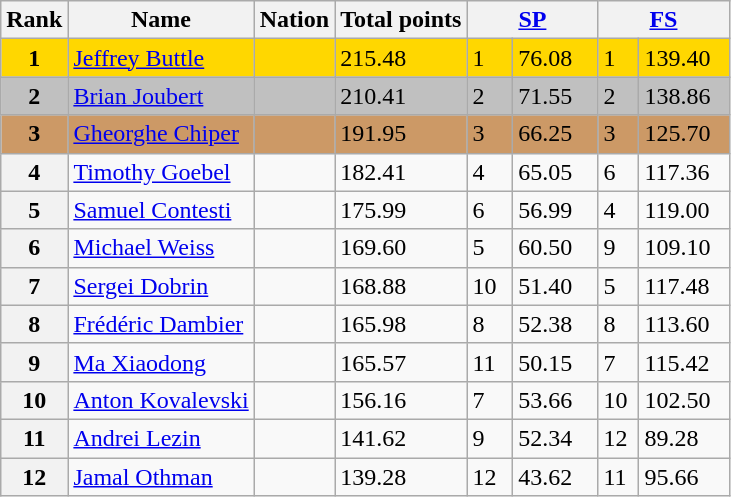<table class="wikitable">
<tr>
<th>Rank</th>
<th>Name</th>
<th>Nation</th>
<th>Total points</th>
<th colspan="2" width="80px"><a href='#'>SP</a></th>
<th colspan="2" width="80px"><a href='#'>FS</a></th>
</tr>
<tr bgcolor="gold">
<td align="center"><strong>1</strong></td>
<td><a href='#'>Jeffrey Buttle</a></td>
<td></td>
<td>215.48</td>
<td>1</td>
<td>76.08</td>
<td>1</td>
<td>139.40</td>
</tr>
<tr bgcolor="silver">
<td align="center"><strong>2</strong></td>
<td><a href='#'>Brian Joubert</a></td>
<td></td>
<td>210.41</td>
<td>2</td>
<td>71.55</td>
<td>2</td>
<td>138.86</td>
</tr>
<tr bgcolor="cc9966">
<td align="center"><strong>3</strong></td>
<td><a href='#'>Gheorghe Chiper</a></td>
<td></td>
<td>191.95</td>
<td>3</td>
<td>66.25</td>
<td>3</td>
<td>125.70</td>
</tr>
<tr>
<th>4</th>
<td><a href='#'>Timothy Goebel</a></td>
<td></td>
<td>182.41</td>
<td>4</td>
<td>65.05</td>
<td>6</td>
<td>117.36</td>
</tr>
<tr>
<th>5</th>
<td><a href='#'>Samuel Contesti</a></td>
<td></td>
<td>175.99</td>
<td>6</td>
<td>56.99</td>
<td>4</td>
<td>119.00</td>
</tr>
<tr>
<th>6</th>
<td><a href='#'>Michael Weiss</a></td>
<td></td>
<td>169.60</td>
<td>5</td>
<td>60.50</td>
<td>9</td>
<td>109.10</td>
</tr>
<tr>
<th>7</th>
<td><a href='#'>Sergei Dobrin</a></td>
<td></td>
<td>168.88</td>
<td>10</td>
<td>51.40</td>
<td>5</td>
<td>117.48</td>
</tr>
<tr>
<th>8</th>
<td><a href='#'>Frédéric Dambier</a></td>
<td></td>
<td>165.98</td>
<td>8</td>
<td>52.38</td>
<td>8</td>
<td>113.60</td>
</tr>
<tr>
<th>9</th>
<td><a href='#'>Ma Xiaodong</a></td>
<td></td>
<td>165.57</td>
<td>11</td>
<td>50.15</td>
<td>7</td>
<td>115.42</td>
</tr>
<tr>
<th>10</th>
<td><a href='#'>Anton Kovalevski</a></td>
<td></td>
<td>156.16</td>
<td>7</td>
<td>53.66</td>
<td>10</td>
<td>102.50</td>
</tr>
<tr>
<th>11</th>
<td><a href='#'>Andrei Lezin</a></td>
<td></td>
<td>141.62</td>
<td>9</td>
<td>52.34</td>
<td>12</td>
<td>89.28</td>
</tr>
<tr>
<th>12</th>
<td><a href='#'>Jamal Othman</a></td>
<td></td>
<td>139.28</td>
<td>12</td>
<td>43.62</td>
<td>11</td>
<td>95.66</td>
</tr>
</table>
